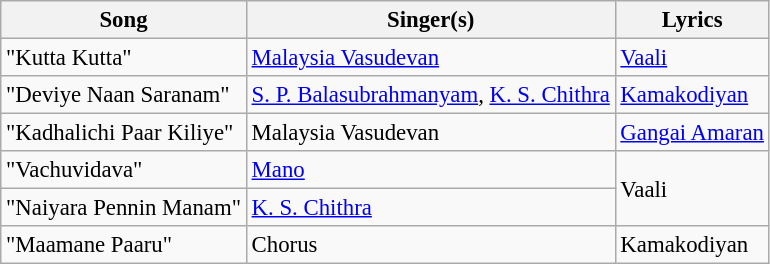<table class="wikitable" style="font-size:95%;">
<tr>
<th>Song</th>
<th>Singer(s)</th>
<th>Lyrics</th>
</tr>
<tr>
<td>"Kutta Kutta"</td>
<td><a href='#'>Malaysia Vasudevan</a></td>
<td><a href='#'>Vaali</a></td>
</tr>
<tr>
<td>"Deviye Naan Saranam"</td>
<td><a href='#'>S. P. Balasubrahmanyam</a>, <a href='#'>K. S. Chithra</a></td>
<td><a href='#'>Kamakodiyan</a></td>
</tr>
<tr>
<td>"Kadhalichi Paar Kiliye"</td>
<td>Malaysia Vasudevan</td>
<td><a href='#'>Gangai Amaran</a></td>
</tr>
<tr>
<td>"Vachuvidava"</td>
<td><a href='#'>Mano</a></td>
<td rowspan=2>Vaali</td>
</tr>
<tr>
<td>"Naiyara Pennin Manam"</td>
<td><a href='#'>K. S. Chithra</a></td>
</tr>
<tr>
<td>"Maamane Paaru"</td>
<td>Chorus</td>
<td>Kamakodiyan</td>
</tr>
</table>
